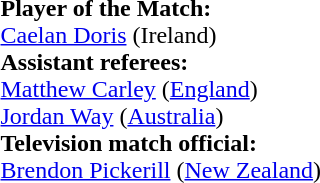<table style="width:100%">
<tr>
<td><br><strong>Player of the Match:</strong>
<br><a href='#'>Caelan Doris</a> (Ireland)<br><strong>Assistant referees:</strong>
<br><a href='#'>Matthew Carley</a> (<a href='#'>England</a>)
<br><a href='#'>Jordan Way</a> (<a href='#'>Australia</a>)
<br><strong>Television match official:</strong>
<br><a href='#'>Brendon Pickerill</a> (<a href='#'>New Zealand</a>)</td>
</tr>
</table>
